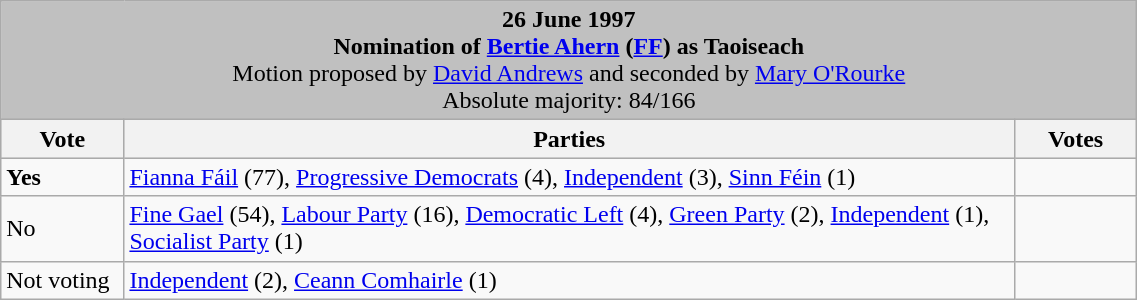<table class="wikitable" width=60%>
<tr>
<td colspan="3" bgcolor="#C0C0C0" align="center"><strong>26 June 1997<br>Nomination of <a href='#'>Bertie Ahern</a> (<a href='#'>FF</a>) as Taoiseach</strong><br>Motion proposed by <a href='#'>David Andrews</a> and seconded by <a href='#'>Mary O'Rourke</a><br>Absolute majority: 84/166</td>
</tr>
<tr bgcolor="#D8D8D8">
<th width=80px>Vote</th>
<th width=665px>Parties</th>
<th width=80px align="center">Votes</th>
</tr>
<tr>
<td> <strong>Yes</strong></td>
<td><a href='#'>Fianna Fáil</a> (77), <a href='#'>Progressive Democrats</a> (4), <a href='#'>Independent</a> (3), <a href='#'>Sinn Féin</a> (1)</td>
<td></td>
</tr>
<tr>
<td>No</td>
<td><a href='#'>Fine Gael</a> (54), <a href='#'>Labour Party</a> (16), <a href='#'>Democratic Left</a> (4), <a href='#'>Green Party</a> (2), <a href='#'>Independent</a> (1), <a href='#'>Socialist Party</a> (1)</td>
<td></td>
</tr>
<tr>
<td>Not voting</td>
<td><a href='#'>Independent</a> (2), <a href='#'>Ceann Comhairle</a> (1)</td>
<td></td>
</tr>
</table>
